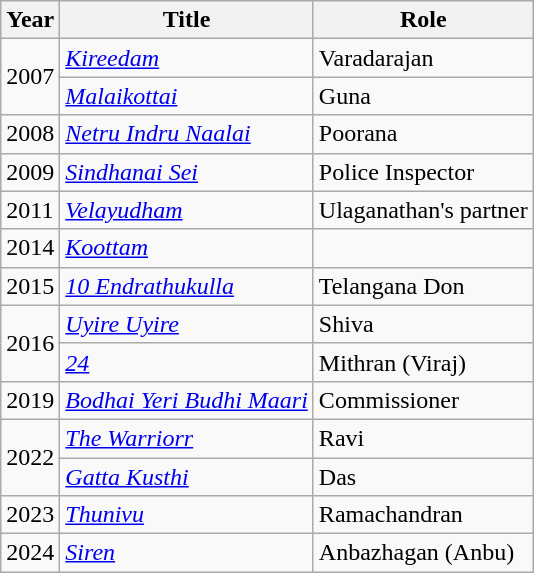<table class="wikitable">
<tr>
<th>Year</th>
<th>Title</th>
<th>Role</th>
</tr>
<tr>
<td rowspan="2">2007</td>
<td><em><a href='#'>Kireedam</a></em></td>
<td>Varadarajan</td>
</tr>
<tr>
<td><em><a href='#'>Malaikottai</a></em></td>
<td>Guna</td>
</tr>
<tr>
<td>2008</td>
<td><em><a href='#'>Netru Indru Naalai</a></em></td>
<td>Poorana</td>
</tr>
<tr>
<td>2009</td>
<td><em><a href='#'>Sindhanai Sei</a></em></td>
<td>Police Inspector</td>
</tr>
<tr>
<td>2011</td>
<td><em><a href='#'>Velayudham</a></em></td>
<td>Ulaganathan's partner</td>
</tr>
<tr>
<td>2014</td>
<td><em><a href='#'>Koottam</a></em></td>
<td></td>
</tr>
<tr>
<td rowspan="1">2015</td>
<td><em><a href='#'>10 Endrathukulla</a></em></td>
<td>Telangana Don</td>
</tr>
<tr>
<td rowspan="2">2016</td>
<td><em><a href='#'>Uyire Uyire</a></em></td>
<td>Shiva</td>
</tr>
<tr>
<td><em><a href='#'>24</a></em></td>
<td>Mithran (Viraj)</td>
</tr>
<tr>
<td rowspan="1">2019</td>
<td><em><a href='#'>Bodhai Yeri Budhi Maari</a></em></td>
<td>Commissioner</td>
</tr>
<tr>
<td rowspan="2">2022</td>
<td><em><a href='#'>The Warriorr</a></em></td>
<td>Ravi</td>
</tr>
<tr>
<td><em><a href='#'>Gatta Kusthi</a></em></td>
<td>Das</td>
</tr>
<tr>
<td>2023</td>
<td><em><a href='#'>Thunivu</a></em></td>
<td>Ramachandran</td>
</tr>
<tr>
<td>2024</td>
<td><em><a href='#'>Siren</a></em></td>
<td>Anbazhagan (Anbu)</td>
</tr>
</table>
